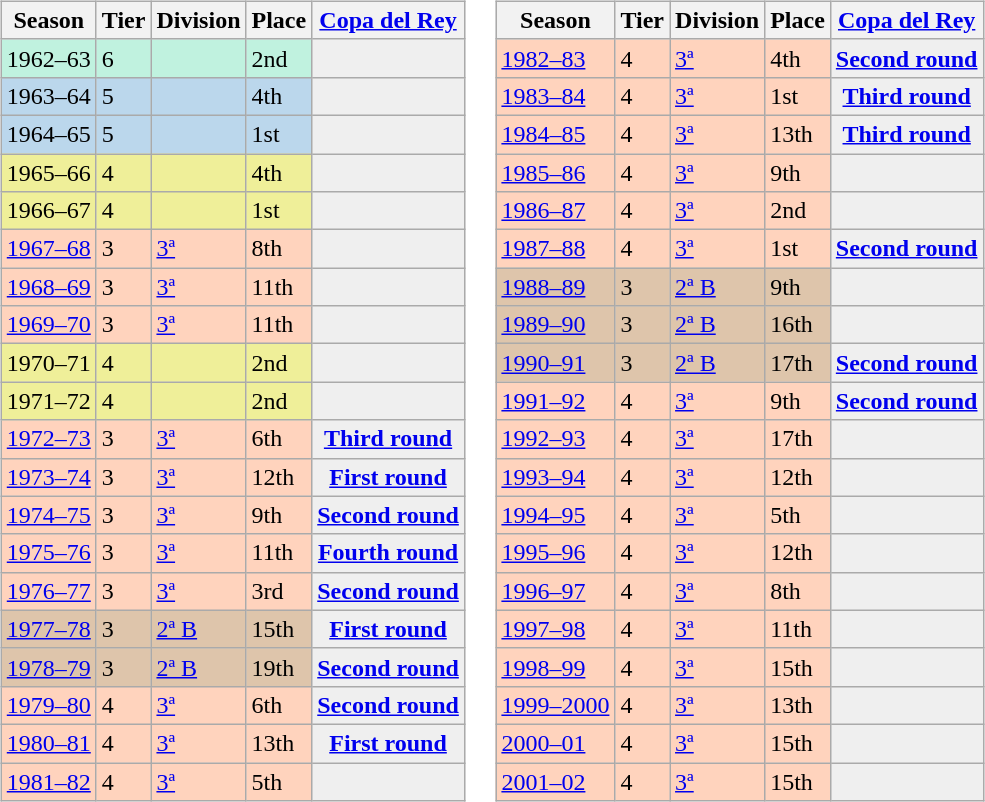<table>
<tr>
<td valign="top" width=0%><br><table class="wikitable">
<tr style="background:#f0f6fa;">
<th>Season</th>
<th>Tier</th>
<th>Division</th>
<th>Place</th>
<th><a href='#'>Copa del Rey</a></th>
</tr>
<tr>
<td style="background:#C0F2DF;">1962–63</td>
<td style="background:#C0F2DF;">6</td>
<td style="background:#C0F2DF;"></td>
<td style="background:#C0F2DF;">2nd</td>
<th style="background:#efefef;"></th>
</tr>
<tr>
<td style="background:#BBD7EC;">1963–64</td>
<td style="background:#BBD7EC;">5</td>
<td style="background:#BBD7EC;"></td>
<td style="background:#BBD7EC;">4th</td>
<th style="background:#efefef;"></th>
</tr>
<tr>
<td style="background:#BBD7EC;">1964–65</td>
<td style="background:#BBD7EC;">5</td>
<td style="background:#BBD7EC;"></td>
<td style="background:#BBD7EC;">1st</td>
<th style="background:#efefef;"></th>
</tr>
<tr>
<td style="background:#EFEF99;">1965–66</td>
<td style="background:#EFEF99;">4</td>
<td style="background:#EFEF99;"></td>
<td style="background:#EFEF99;">4th</td>
<th style="background:#efefef;"></th>
</tr>
<tr>
<td style="background:#EFEF99;">1966–67</td>
<td style="background:#EFEF99;">4</td>
<td style="background:#EFEF99;"></td>
<td style="background:#EFEF99;">1st</td>
<th style="background:#efefef;"></th>
</tr>
<tr>
<td style="background:#FFD3BD;"><a href='#'>1967–68</a></td>
<td style="background:#FFD3BD;">3</td>
<td style="background:#FFD3BD;"><a href='#'>3ª</a></td>
<td style="background:#FFD3BD;">8th</td>
<td style="background:#efefef;"></td>
</tr>
<tr>
<td style="background:#FFD3BD;"><a href='#'>1968–69</a></td>
<td style="background:#FFD3BD;">3</td>
<td style="background:#FFD3BD;"><a href='#'>3ª</a></td>
<td style="background:#FFD3BD;">11th</td>
<td style="background:#efefef;"></td>
</tr>
<tr>
<td style="background:#FFD3BD;"><a href='#'>1969–70</a></td>
<td style="background:#FFD3BD;">3</td>
<td style="background:#FFD3BD;"><a href='#'>3ª</a></td>
<td style="background:#FFD3BD;">11th</td>
<th style="background:#efefef;"></th>
</tr>
<tr>
<td style="background:#EFEF99;">1970–71</td>
<td style="background:#EFEF99;">4</td>
<td style="background:#EFEF99;"></td>
<td style="background:#EFEF99;">2nd</td>
<th style="background:#efefef;"></th>
</tr>
<tr>
<td style="background:#EFEF99;">1971–72</td>
<td style="background:#EFEF99;">4</td>
<td style="background:#EFEF99;"></td>
<td style="background:#EFEF99;">2nd</td>
<th style="background:#efefef;"></th>
</tr>
<tr>
<td style="background:#FFD3BD;"><a href='#'>1972–73</a></td>
<td style="background:#FFD3BD;">3</td>
<td style="background:#FFD3BD;"><a href='#'>3ª</a></td>
<td style="background:#FFD3BD;">6th</td>
<th style="background:#efefef;"><a href='#'>Third round</a></th>
</tr>
<tr>
<td style="background:#FFD3BD;"><a href='#'>1973–74</a></td>
<td style="background:#FFD3BD;">3</td>
<td style="background:#FFD3BD;"><a href='#'>3ª</a></td>
<td style="background:#FFD3BD;">12th</td>
<th style="background:#efefef;"><a href='#'>First round</a></th>
</tr>
<tr>
<td style="background:#FFD3BD;"><a href='#'>1974–75</a></td>
<td style="background:#FFD3BD;">3</td>
<td style="background:#FFD3BD;"><a href='#'>3ª</a></td>
<td style="background:#FFD3BD;">9th</td>
<th style="background:#efefef;"><a href='#'>Second round</a></th>
</tr>
<tr>
<td style="background:#FFD3BD;"><a href='#'>1975–76</a></td>
<td style="background:#FFD3BD;">3</td>
<td style="background:#FFD3BD;"><a href='#'>3ª</a></td>
<td style="background:#FFD3BD;">11th</td>
<th style="background:#efefef;"><a href='#'>Fourth round</a></th>
</tr>
<tr>
<td style="background:#FFD3BD;"><a href='#'>1976–77</a></td>
<td style="background:#FFD3BD;">3</td>
<td style="background:#FFD3BD;"><a href='#'>3ª</a></td>
<td style="background:#FFD3BD;">3rd</td>
<th style="background:#efefef;"><a href='#'>Second round</a></th>
</tr>
<tr>
<td style="background:#DEC5AB;"><a href='#'>1977–78</a></td>
<td style="background:#DEC5AB;">3</td>
<td style="background:#DEC5AB;"><a href='#'>2ª B</a></td>
<td style="background:#DEC5AB;">15th</td>
<th style="background:#efefef;"><a href='#'>First round</a></th>
</tr>
<tr>
<td style="background:#DEC5AB;"><a href='#'>1978–79</a></td>
<td style="background:#DEC5AB;">3</td>
<td style="background:#DEC5AB;"><a href='#'>2ª B</a></td>
<td style="background:#DEC5AB;">19th</td>
<th style="background:#efefef;"><a href='#'>Second round</a></th>
</tr>
<tr>
<td style="background:#FFD3BD;"><a href='#'>1979–80</a></td>
<td style="background:#FFD3BD;">4</td>
<td style="background:#FFD3BD;"><a href='#'>3ª</a></td>
<td style="background:#FFD3BD;">6th</td>
<th style="background:#efefef;"><a href='#'>Second round</a></th>
</tr>
<tr>
<td style="background:#FFD3BD;"><a href='#'>1980–81</a></td>
<td style="background:#FFD3BD;">4</td>
<td style="background:#FFD3BD;"><a href='#'>3ª</a></td>
<td style="background:#FFD3BD;">13th</td>
<th style="background:#efefef;"><a href='#'>First round</a></th>
</tr>
<tr>
<td style="background:#FFD3BD;"><a href='#'>1981–82</a></td>
<td style="background:#FFD3BD;">4</td>
<td style="background:#FFD3BD;"><a href='#'>3ª</a></td>
<td style="background:#FFD3BD;">5th</td>
<th style="background:#efefef;"></th>
</tr>
</table>
</td>
<td valign="top" width=0%><br><table class="wikitable">
<tr style="background:#f0f6fa;">
<th>Season</th>
<th>Tier</th>
<th>Division</th>
<th>Place</th>
<th><a href='#'>Copa del Rey</a></th>
</tr>
<tr>
<td style="background:#FFD3BD;"><a href='#'>1982–83</a></td>
<td style="background:#FFD3BD;">4</td>
<td style="background:#FFD3BD;"><a href='#'>3ª</a></td>
<td style="background:#FFD3BD;">4th</td>
<th style="background:#efefef;"><a href='#'>Second round</a></th>
</tr>
<tr>
<td style="background:#FFD3BD;"><a href='#'>1983–84</a></td>
<td style="background:#FFD3BD;">4</td>
<td style="background:#FFD3BD;"><a href='#'>3ª</a></td>
<td style="background:#FFD3BD;">1st</td>
<th style="background:#efefef;"><a href='#'>Third round</a></th>
</tr>
<tr>
<td style="background:#FFD3BD;"><a href='#'>1984–85</a></td>
<td style="background:#FFD3BD;">4</td>
<td style="background:#FFD3BD;"><a href='#'>3ª</a></td>
<td style="background:#FFD3BD;">13th</td>
<th style="background:#efefef;"><a href='#'>Third round</a></th>
</tr>
<tr>
<td style="background:#FFD3BD;"><a href='#'>1985–86</a></td>
<td style="background:#FFD3BD;">4</td>
<td style="background:#FFD3BD;"><a href='#'>3ª</a></td>
<td style="background:#FFD3BD;">9th</td>
<th style="background:#efefef;"></th>
</tr>
<tr>
<td style="background:#FFD3BD;"><a href='#'>1986–87</a></td>
<td style="background:#FFD3BD;">4</td>
<td style="background:#FFD3BD;"><a href='#'>3ª</a></td>
<td style="background:#FFD3BD;">2nd</td>
<th style="background:#efefef;"></th>
</tr>
<tr>
<td style="background:#FFD3BD;"><a href='#'>1987–88</a></td>
<td style="background:#FFD3BD;">4</td>
<td style="background:#FFD3BD;"><a href='#'>3ª</a></td>
<td style="background:#FFD3BD;">1st</td>
<th style="background:#efefef;"><a href='#'>Second round</a></th>
</tr>
<tr>
<td style="background:#DEC5AB;"><a href='#'>1988–89</a></td>
<td style="background:#DEC5AB;">3</td>
<td style="background:#DEC5AB;"><a href='#'>2ª B</a></td>
<td style="background:#DEC5AB;">9th</td>
<td style="background:#efefef;"></td>
</tr>
<tr>
<td style="background:#DEC5AB;"><a href='#'>1989–90</a></td>
<td style="background:#DEC5AB;">3</td>
<td style="background:#DEC5AB;"><a href='#'>2ª B</a></td>
<td style="background:#DEC5AB;">16th</td>
<td style="background:#efefef;"></td>
</tr>
<tr>
<td style="background:#DEC5AB;"><a href='#'>1990–91</a></td>
<td style="background:#DEC5AB;">3</td>
<td style="background:#DEC5AB;"><a href='#'>2ª B</a></td>
<td style="background:#DEC5AB;">17th</td>
<th style="background:#efefef;"><a href='#'>Second round</a></th>
</tr>
<tr>
<td style="background:#FFD3BD;"><a href='#'>1991–92</a></td>
<td style="background:#FFD3BD;">4</td>
<td style="background:#FFD3BD;"><a href='#'>3ª</a></td>
<td style="background:#FFD3BD;">9th</td>
<th style="background:#efefef;"><a href='#'>Second round</a></th>
</tr>
<tr>
<td style="background:#FFD3BD;"><a href='#'>1992–93</a></td>
<td style="background:#FFD3BD;">4</td>
<td style="background:#FFD3BD;"><a href='#'>3ª</a></td>
<td style="background:#FFD3BD;">17th</td>
<th style="background:#efefef;"></th>
</tr>
<tr>
<td style="background:#FFD3BD;"><a href='#'>1993–94</a></td>
<td style="background:#FFD3BD;">4</td>
<td style="background:#FFD3BD;"><a href='#'>3ª</a></td>
<td style="background:#FFD3BD;">12th</td>
<td style="background:#efefef;"></td>
</tr>
<tr>
<td style="background:#FFD3BD;"><a href='#'>1994–95</a></td>
<td style="background:#FFD3BD;">4</td>
<td style="background:#FFD3BD;"><a href='#'>3ª</a></td>
<td style="background:#FFD3BD;">5th</td>
<td style="background:#efefef;"></td>
</tr>
<tr>
<td style="background:#FFD3BD;"><a href='#'>1995–96</a></td>
<td style="background:#FFD3BD;">4</td>
<td style="background:#FFD3BD;"><a href='#'>3ª</a></td>
<td style="background:#FFD3BD;">12th</td>
<td style="background:#efefef;"></td>
</tr>
<tr>
<td style="background:#FFD3BD;"><a href='#'>1996–97</a></td>
<td style="background:#FFD3BD;">4</td>
<td style="background:#FFD3BD;"><a href='#'>3ª</a></td>
<td style="background:#FFD3BD;">8th</td>
<th style="background:#efefef;"></th>
</tr>
<tr>
<td style="background:#FFD3BD;"><a href='#'>1997–98</a></td>
<td style="background:#FFD3BD;">4</td>
<td style="background:#FFD3BD;"><a href='#'>3ª</a></td>
<td style="background:#FFD3BD;">11th</td>
<th style="background:#efefef;"></th>
</tr>
<tr>
<td style="background:#FFD3BD;"><a href='#'>1998–99</a></td>
<td style="background:#FFD3BD;">4</td>
<td style="background:#FFD3BD;"><a href='#'>3ª</a></td>
<td style="background:#FFD3BD;">15th</td>
<th style="background:#efefef;"></th>
</tr>
<tr>
<td style="background:#FFD3BD;"><a href='#'>1999–2000</a></td>
<td style="background:#FFD3BD;">4</td>
<td style="background:#FFD3BD;"><a href='#'>3ª</a></td>
<td style="background:#FFD3BD;">13th</td>
<td style="background:#efefef;"></td>
</tr>
<tr>
<td style="background:#FFD3BD;"><a href='#'>2000–01</a></td>
<td style="background:#FFD3BD;">4</td>
<td style="background:#FFD3BD;"><a href='#'>3ª</a></td>
<td style="background:#FFD3BD;">15th</td>
<td style="background:#efefef;"></td>
</tr>
<tr>
<td style="background:#FFD3BD;"><a href='#'>2001–02</a></td>
<td style="background:#FFD3BD;">4</td>
<td style="background:#FFD3BD;"><a href='#'>3ª</a></td>
<td style="background:#FFD3BD;">15th</td>
<td style="background:#efefef;"></td>
</tr>
</table>
</td>
</tr>
</table>
